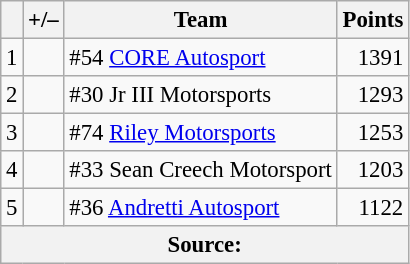<table class="wikitable" style="font-size: 95%;">
<tr>
<th scope="col"></th>
<th scope="col">+/–</th>
<th scope="col">Team</th>
<th scope="col">Points</th>
</tr>
<tr>
<td align=center>1</td>
<td align="left"></td>
<td> #54 <a href='#'>CORE Autosport</a></td>
<td align=right>1391</td>
</tr>
<tr>
<td align=center>2</td>
<td align="left"></td>
<td> #30 Jr III Motorsports</td>
<td align=right>1293</td>
</tr>
<tr>
<td align=center>3</td>
<td align="left"></td>
<td> #74 <a href='#'>Riley Motorsports</a></td>
<td align=right>1253</td>
</tr>
<tr>
<td align=center>4</td>
<td align="left"></td>
<td> #33 Sean Creech Motorsport</td>
<td align=right>1203</td>
</tr>
<tr>
<td align=center>5</td>
<td align="left"></td>
<td> #36 <a href='#'>Andretti Autosport</a></td>
<td align=right>1122</td>
</tr>
<tr>
<th colspan=5>Source:</th>
</tr>
</table>
